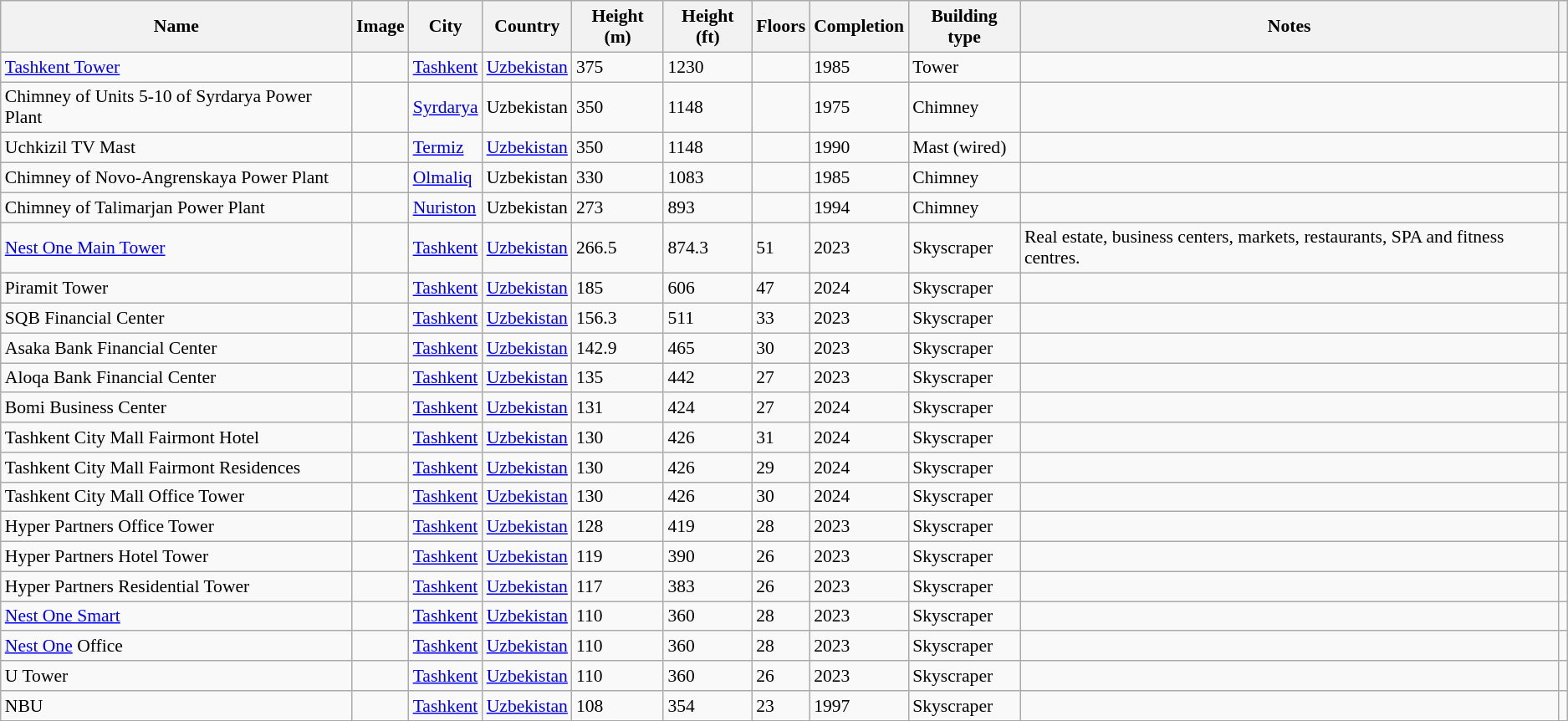<table class="wikitable sortable" style="font-size:90%; text-align:left;">
<tr>
<th class="unsortable">Name</th>
<th class="unsortable">Image</th>
<th>City</th>
<th>Country</th>
<th>Height (m)</th>
<th>Height (ft)</th>
<th>Floors</th>
<th>Completion</th>
<th>Building type</th>
<th>Notes</th>
<th class="unsortable"></th>
</tr>
<tr>
<td><a href='#'>Tashkent Tower</a></td>
<td></td>
<td><a href='#'>Tashkent</a></td>
<td><a href='#'>Uzbekistan</a></td>
<td>375</td>
<td>1230</td>
<td></td>
<td>1985</td>
<td>Tower</td>
<td></td>
<td></td>
</tr>
<tr>
<td>Chimney of Units 5-10 of Syrdarya Power Plant</td>
<td></td>
<td><a href='#'>Syrdarya</a></td>
<td>Uzbekistan</td>
<td>350</td>
<td>1148</td>
<td></td>
<td>1975</td>
<td>Chimney</td>
<td></td>
<td></td>
</tr>
<tr>
<td>Uchkizil TV Mast</td>
<td></td>
<td><a href='#'>Termiz</a></td>
<td><a href='#'>Uzbekistan</a></td>
<td>350</td>
<td>1148</td>
<td></td>
<td>1990</td>
<td>Mast (wired)</td>
<td></td>
<td></td>
</tr>
<tr>
<td>Chimney of Novo-Angrenskaya Power Plant</td>
<td></td>
<td><a href='#'>Olmaliq</a></td>
<td>Uzbekistan</td>
<td>330</td>
<td>1083</td>
<td></td>
<td>1985</td>
<td>Chimney</td>
<td></td>
<td></td>
</tr>
<tr>
<td>Chimney of Talimarjan Power Plant</td>
<td></td>
<td><a href='#'>Nuriston</a></td>
<td>Uzbekistan</td>
<td>273</td>
<td>893</td>
<td></td>
<td>1994</td>
<td>Chimney</td>
<td></td>
<td></td>
</tr>
<tr>
<td><a href='#'>Nest One Main Tower</a></td>
<td></td>
<td><a href='#'>Tashkent</a></td>
<td><a href='#'>Uzbekistan</a></td>
<td>266.5</td>
<td>874.3</td>
<td>51</td>
<td>2023</td>
<td>Skyscraper</td>
<td>Real estate, business centers, markets, restaurants, SPA and fitness centres.</td>
<td></td>
</tr>
<tr>
<td>Piramit Tower</td>
<td></td>
<td><a href='#'>Tashkent</a></td>
<td><a href='#'>Uzbekistan</a></td>
<td>185</td>
<td>606</td>
<td>47</td>
<td>2024</td>
<td>Skyscraper</td>
<td></td>
<td></td>
</tr>
<tr>
<td>SQB Financial Center</td>
<td></td>
<td><a href='#'>Tashkent</a></td>
<td><a href='#'>Uzbekistan</a></td>
<td>156.3</td>
<td>511</td>
<td>33</td>
<td>2023</td>
<td>Skyscraper</td>
<td></td>
<td></td>
</tr>
<tr>
<td>Asaka Bank Financial Center</td>
<td></td>
<td><a href='#'>Tashkent</a></td>
<td><a href='#'>Uzbekistan</a></td>
<td>142.9</td>
<td>465</td>
<td>30</td>
<td>2023</td>
<td>Skyscraper</td>
<td></td>
<td></td>
</tr>
<tr>
<td>Aloqa Bank Financial Center</td>
<td></td>
<td><a href='#'>Tashkent</a></td>
<td><a href='#'>Uzbekistan</a></td>
<td>135</td>
<td>442</td>
<td>27</td>
<td>2023</td>
<td>Skyscraper</td>
<td></td>
<td></td>
</tr>
<tr>
<td>Bomi Business Center</td>
<td></td>
<td><a href='#'>Tashkent</a></td>
<td><a href='#'>Uzbekistan</a></td>
<td>131</td>
<td>424</td>
<td>27</td>
<td>2024</td>
<td>Skyscraper</td>
<td></td>
<td></td>
</tr>
<tr>
<td>Tashkent City Mall Fairmont Hotel</td>
<td></td>
<td><a href='#'>Tashkent</a></td>
<td><a href='#'>Uzbekistan</a></td>
<td>130</td>
<td>426</td>
<td>31</td>
<td>2024</td>
<td>Skyscraper</td>
<td></td>
<td></td>
</tr>
<tr>
<td>Tashkent City Mall Fairmont Residences</td>
<td></td>
<td><a href='#'>Tashkent</a></td>
<td><a href='#'>Uzbekistan</a></td>
<td>130</td>
<td>426</td>
<td>29</td>
<td>2024</td>
<td>Skyscraper</td>
<td></td>
<td></td>
</tr>
<tr>
<td>Tashkent City Mall Office Tower</td>
<td></td>
<td><a href='#'>Tashkent</a></td>
<td><a href='#'>Uzbekistan</a></td>
<td>130</td>
<td>426</td>
<td>30</td>
<td>2024</td>
<td>Skyscraper</td>
<td></td>
<td></td>
</tr>
<tr>
<td>Hyper Partners Office Tower</td>
<td></td>
<td><a href='#'>Tashkent</a></td>
<td><a href='#'>Uzbekistan</a></td>
<td>128</td>
<td>419</td>
<td>28</td>
<td>2023</td>
<td>Skyscraper</td>
<td></td>
<td></td>
</tr>
<tr>
<td>Hyper Partners Hotel Tower</td>
<td></td>
<td><a href='#'>Tashkent</a></td>
<td><a href='#'>Uzbekistan</a></td>
<td>119</td>
<td>390</td>
<td>26</td>
<td>2023</td>
<td>Skyscraper</td>
<td></td>
<td></td>
</tr>
<tr>
<td>Hyper Partners Residential Tower</td>
<td></td>
<td><a href='#'>Tashkent</a></td>
<td><a href='#'>Uzbekistan</a></td>
<td>117</td>
<td>383</td>
<td>26</td>
<td>2023</td>
<td>Skyscraper</td>
<td></td>
<td></td>
</tr>
<tr>
<td><a href='#'>Nest One Smart</a></td>
<td></td>
<td><a href='#'>Tashkent</a></td>
<td><a href='#'>Uzbekistan</a></td>
<td>110</td>
<td>360</td>
<td>28</td>
<td>2023</td>
<td>Skyscraper</td>
<td></td>
<td></td>
</tr>
<tr>
<td><a href='#'>Nest One</a> Office</td>
<td></td>
<td><a href='#'>Tashkent</a></td>
<td><a href='#'>Uzbekistan</a></td>
<td>110</td>
<td>360</td>
<td>28</td>
<td>2023</td>
<td>Skyscraper</td>
<td></td>
<td></td>
</tr>
<tr>
<td>U Tower</td>
<td></td>
<td><a href='#'>Tashkent</a></td>
<td><a href='#'>Uzbekistan</a></td>
<td>110</td>
<td>360</td>
<td>26</td>
<td>2023</td>
<td>Skyscraper</td>
<td></td>
<td></td>
</tr>
<tr>
<td>NBU</td>
<td></td>
<td><a href='#'>Tashkent</a></td>
<td><a href='#'>Uzbekistan</a></td>
<td>108</td>
<td>354</td>
<td>23</td>
<td>1997</td>
<td>Skyscraper</td>
<td></td>
<td></td>
</tr>
<tr>
</tr>
</table>
